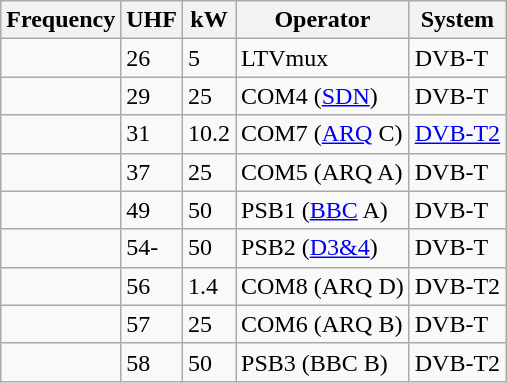<table class="wikitable sortable">
<tr>
<th>Frequency</th>
<th>UHF</th>
<th>kW</th>
<th>Operator</th>
<th>System</th>
</tr>
<tr>
<td></td>
<td>26</td>
<td>5</td>
<td>LTVmux</td>
<td>DVB-T</td>
</tr>
<tr>
<td></td>
<td>29</td>
<td>25</td>
<td>COM4 (<a href='#'>SDN</a>)</td>
<td>DVB-T</td>
</tr>
<tr>
<td></td>
<td>31</td>
<td>10.2</td>
<td>COM7 (<a href='#'>ARQ</a> C)</td>
<td><a href='#'>DVB-T2</a></td>
</tr>
<tr>
<td></td>
<td>37</td>
<td>25</td>
<td>COM5 (ARQ A)</td>
<td>DVB-T</td>
</tr>
<tr>
<td></td>
<td>49</td>
<td>50</td>
<td>PSB1 (<a href='#'>BBC</a> A)</td>
<td>DVB-T</td>
</tr>
<tr>
<td></td>
<td>54-</td>
<td>50</td>
<td>PSB2 (<a href='#'>D3&4</a>)</td>
<td>DVB-T</td>
</tr>
<tr>
<td></td>
<td>56</td>
<td>1.4</td>
<td>COM8 (ARQ D)</td>
<td>DVB-T2</td>
</tr>
<tr>
<td></td>
<td>57</td>
<td>25</td>
<td>COM6 (ARQ B)</td>
<td>DVB-T</td>
</tr>
<tr>
<td></td>
<td>58</td>
<td>50</td>
<td>PSB3 (BBC B)</td>
<td>DVB-T2</td>
</tr>
</table>
